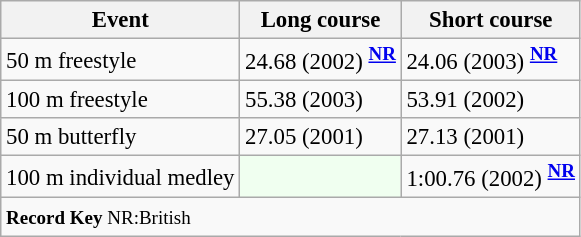<table class="wikitable" style="font-size:95%">
<tr>
<th>Event</th>
<th>Long course</th>
<th>Short course</th>
</tr>
<tr>
<td>50 m freestyle</td>
<td>24.68 (2002) <sup><strong><a href='#'>NR</a></strong></sup></td>
<td>24.06 (2003) <sup><strong><a href='#'>NR</a></strong></sup></td>
</tr>
<tr>
<td>100 m freestyle</td>
<td>55.38 (2003)</td>
<td>53.91 (2002)</td>
</tr>
<tr>
<td>50 m butterfly</td>
<td>27.05 (2001)</td>
<td>27.13 (2001)</td>
</tr>
<tr>
<td>100 m individual medley</td>
<td bgcolor="honeydew"></td>
<td>1:00.76 (2002) <sup><strong><a href='#'>NR</a></strong></sup></td>
</tr>
<tr>
<td colspan="3"><small><strong>Record Key</strong> NR:British</small></td>
</tr>
</table>
